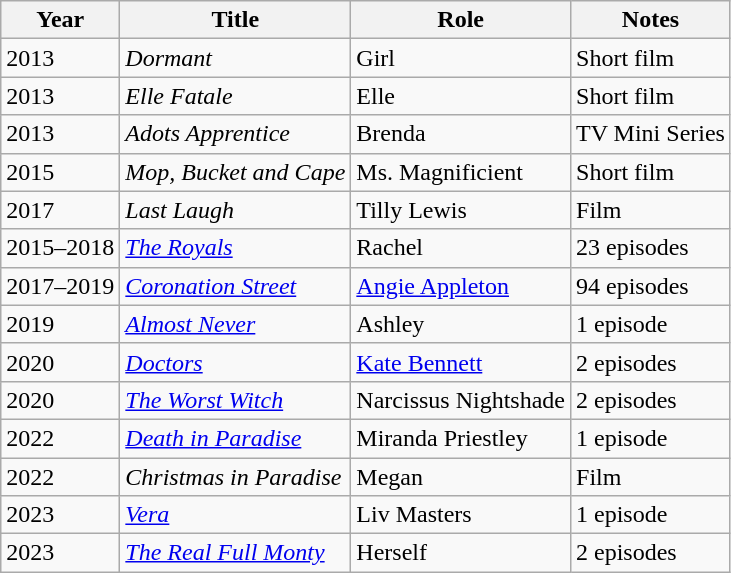<table class="wikitable sortable">
<tr>
<th>Year</th>
<th>Title</th>
<th>Role</th>
<th>Notes</th>
</tr>
<tr>
<td>2013</td>
<td><em>Dormant</em></td>
<td>Girl</td>
<td>Short film</td>
</tr>
<tr>
<td>2013</td>
<td><em>Elle Fatale</em></td>
<td>Elle</td>
<td>Short film</td>
</tr>
<tr>
<td>2013</td>
<td><em>Adots Apprentice</em></td>
<td>Brenda</td>
<td>TV Mini Series</td>
</tr>
<tr>
<td>2015</td>
<td><em>Mop, Bucket and Cape</em></td>
<td>Ms. Magnificient</td>
<td>Short film</td>
</tr>
<tr>
<td>2017</td>
<td><em>Last Laugh</em></td>
<td>Tilly Lewis</td>
<td>Film</td>
</tr>
<tr>
<td>2015–2018</td>
<td><em><a href='#'>The Royals</a></em></td>
<td>Rachel</td>
<td>23 episodes</td>
</tr>
<tr>
<td>2017–2019</td>
<td><em><a href='#'>Coronation Street</a></em></td>
<td><a href='#'>Angie Appleton</a></td>
<td>94 episodes</td>
</tr>
<tr>
<td>2019</td>
<td><em><a href='#'>Almost Never</a></em></td>
<td>Ashley</td>
<td>1 episode</td>
</tr>
<tr>
<td>2020</td>
<td><em><a href='#'>Doctors</a></em></td>
<td><a href='#'>Kate Bennett</a></td>
<td>2 episodes</td>
</tr>
<tr>
<td>2020</td>
<td><em><a href='#'>The Worst Witch</a></em></td>
<td>Narcissus Nightshade</td>
<td>2 episodes</td>
</tr>
<tr>
<td>2022</td>
<td><em><a href='#'>Death in Paradise</a></em></td>
<td>Miranda Priestley</td>
<td>1 episode </td>
</tr>
<tr>
<td>2022</td>
<td><em>Christmas in Paradise</em></td>
<td>Megan</td>
<td>Film </td>
</tr>
<tr>
<td>2023</td>
<td><em><a href='#'>Vera</a></em></td>
<td>Liv Masters</td>
<td>1 episode</td>
</tr>
<tr>
<td>2023</td>
<td><em><a href='#'>The Real Full Monty</a></em></td>
<td>Herself</td>
<td>2 episodes</td>
</tr>
</table>
